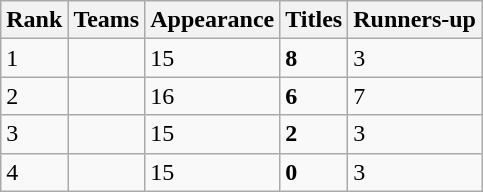<table class="wikitable" style="text-align: left;">
<tr>
<th>Rank</th>
<th>Teams</th>
<th>Appearance</th>
<th>Titles</th>
<th>Runners-up</th>
</tr>
<tr>
<td>1</td>
<td></td>
<td>15</td>
<td><strong>8</strong></td>
<td>3</td>
</tr>
<tr>
<td>2</td>
<td></td>
<td>16</td>
<td><strong>6</strong></td>
<td>7</td>
</tr>
<tr>
<td>3</td>
<td></td>
<td>15</td>
<td><strong>2</strong></td>
<td>3</td>
</tr>
<tr>
<td>4</td>
<td></td>
<td>15</td>
<td><strong>0</strong></td>
<td>3</td>
</tr>
</table>
